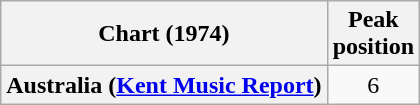<table class="wikitable sortable plainrowheaders" style="text-align:center">
<tr>
<th>Chart (1974)</th>
<th>Peak<br>position</th>
</tr>
<tr>
<th scope="row">Australia (<a href='#'>Kent Music Report</a>)</th>
<td>6</td>
</tr>
</table>
